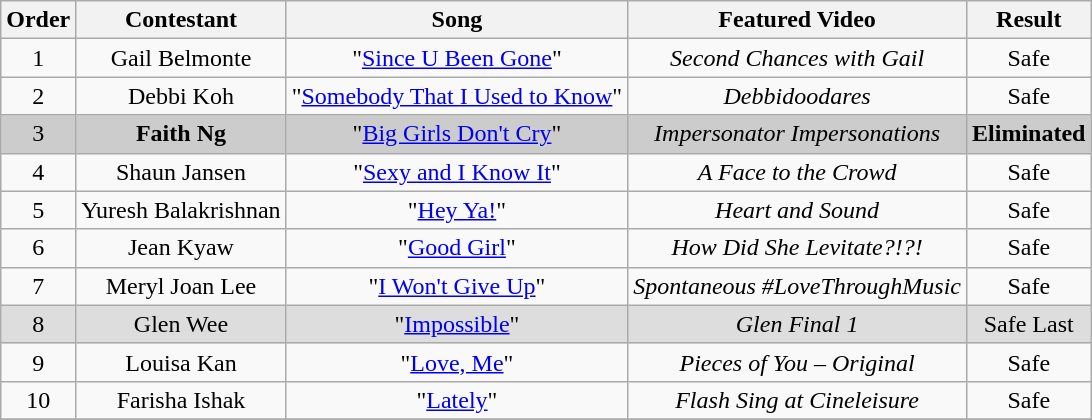<table class="wikitable plainrowheaders" style="text-align:center;">
<tr>
<th scope="col">Order</th>
<th scope="col">Contestant</th>
<th scope="col">Song</th>
<th scope="col">Featured Video</th>
<th scope="col">Result</th>
</tr>
<tr>
<td scope="row">1</td>
<td>Gail Belmonte</td>
<td>"<a href='#'>Since U Been Gone</a>"</td>
<td><em>Second Chances with Gail</em></td>
<td>Safe</td>
</tr>
<tr>
<td>2</td>
<td>Debbi Koh</td>
<td>"<a href='#'>Somebody That I Used to Know</a>"</td>
<td><em>Debbidoodares</em></td>
<td>Safe</td>
</tr>
<tr style="background:#ccc;">
<td>3</td>
<td><strong>Faith Ng</strong></td>
<td>"<a href='#'>Big Girls Don't Cry</a>"</td>
<td><em>Impersonator Impersonations</em></td>
<td><strong>Eliminated</strong></td>
</tr>
<tr>
<td>4</td>
<td>Shaun Jansen</td>
<td>"<a href='#'>Sexy and I Know It</a>"</td>
<td><em>A Face to the Crowd</em></td>
<td>Safe</td>
</tr>
<tr>
<td>5</td>
<td>Yuresh Balakrishnan</td>
<td>"<a href='#'>Hey Ya!</a>"</td>
<td><em>Heart and Sound</em></td>
<td>Safe</td>
</tr>
<tr>
<td>6</td>
<td>Jean Kyaw</td>
<td>"<a href='#'>Good Girl</a>"</td>
<td><em>How Did She Levitate?!?!</em></td>
<td>Safe</td>
</tr>
<tr>
<td>7</td>
<td>Meryl Joan Lee</td>
<td>"<a href='#'>I Won't Give Up</a>"</td>
<td><em>Spontaneous #LoveThroughMusic</em></td>
<td>Safe</td>
</tr>
<tr style="background:#ddd;">
<td>8</td>
<td>Glen Wee</td>
<td>"<a href='#'>Impossible</a>"</td>
<td><em>Glen Final 1</em></td>
<td>Safe Last</td>
</tr>
<tr>
<td>9</td>
<td>Louisa Kan</td>
<td>"<a href='#'>Love, Me</a>"</td>
<td><em>Pieces of You – Original</em></td>
<td>Safe</td>
</tr>
<tr>
<td>10</td>
<td>Farisha Ishak</td>
<td>"<a href='#'>Lately</a>"</td>
<td><em>Flash Sing at Cineleisure</em></td>
<td>Safe</td>
</tr>
<tr>
</tr>
</table>
